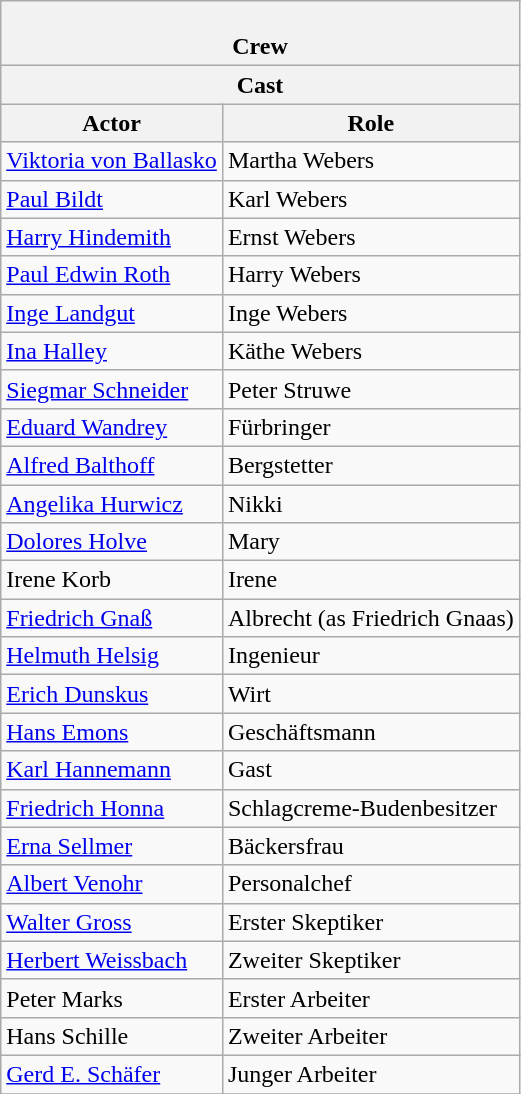<table class="wikitable">
<tr>
<th colspan="2"><br>Crew</th>
</tr>
<tr>
<th colspan="2">Cast</th>
</tr>
<tr>
<th>Actor</th>
<th>Role</th>
</tr>
<tr>
<td><a href='#'>Viktoria von Ballasko</a></td>
<td>Martha Webers</td>
</tr>
<tr>
<td><a href='#'>Paul Bildt</a></td>
<td>Karl Webers</td>
</tr>
<tr>
<td><a href='#'>Harry Hindemith</a></td>
<td>Ernst Webers</td>
</tr>
<tr>
<td><a href='#'>Paul Edwin Roth</a></td>
<td>Harry Webers</td>
</tr>
<tr>
<td><a href='#'>Inge Landgut</a></td>
<td>Inge Webers</td>
</tr>
<tr>
<td><a href='#'>Ina Halley</a></td>
<td>Käthe Webers</td>
</tr>
<tr>
<td><a href='#'>Siegmar Schneider</a></td>
<td>Peter Struwe</td>
</tr>
<tr>
<td><a href='#'>Eduard Wandrey</a></td>
<td>Fürbringer</td>
</tr>
<tr>
<td><a href='#'>Alfred Balthoff</a></td>
<td>Bergstetter</td>
</tr>
<tr>
<td><a href='#'>Angelika Hurwicz</a></td>
<td>Nikki</td>
</tr>
<tr>
<td><a href='#'>Dolores Holve</a></td>
<td>Mary</td>
</tr>
<tr>
<td>Irene Korb</td>
<td>Irene</td>
</tr>
<tr>
<td><a href='#'>Friedrich Gnaß</a></td>
<td>Albrecht (as Friedrich Gnaas)</td>
</tr>
<tr>
<td><a href='#'>Helmuth Helsig</a></td>
<td>Ingenieur</td>
</tr>
<tr>
<td><a href='#'>Erich Dunskus</a></td>
<td>Wirt</td>
</tr>
<tr>
<td><a href='#'>Hans Emons</a></td>
<td>Geschäftsmann</td>
</tr>
<tr>
<td><a href='#'>Karl Hannemann</a></td>
<td>Gast</td>
</tr>
<tr>
<td><a href='#'>Friedrich Honna</a></td>
<td>Schlagcreme-Budenbesitzer</td>
</tr>
<tr>
<td><a href='#'>Erna Sellmer</a></td>
<td>Bäckersfrau</td>
</tr>
<tr>
<td><a href='#'>Albert Venohr</a></td>
<td>Personalchef</td>
</tr>
<tr>
<td><a href='#'>Walter Gross</a></td>
<td>Erster Skeptiker</td>
</tr>
<tr>
<td><a href='#'>Herbert Weissbach</a></td>
<td>Zweiter Skeptiker</td>
</tr>
<tr>
<td>Peter Marks</td>
<td>Erster Arbeiter</td>
</tr>
<tr>
<td>Hans Schille</td>
<td>Zweiter Arbeiter</td>
</tr>
<tr>
<td><a href='#'>Gerd E. Schäfer</a></td>
<td>Junger Arbeiter</td>
</tr>
<tr>
</tr>
</table>
